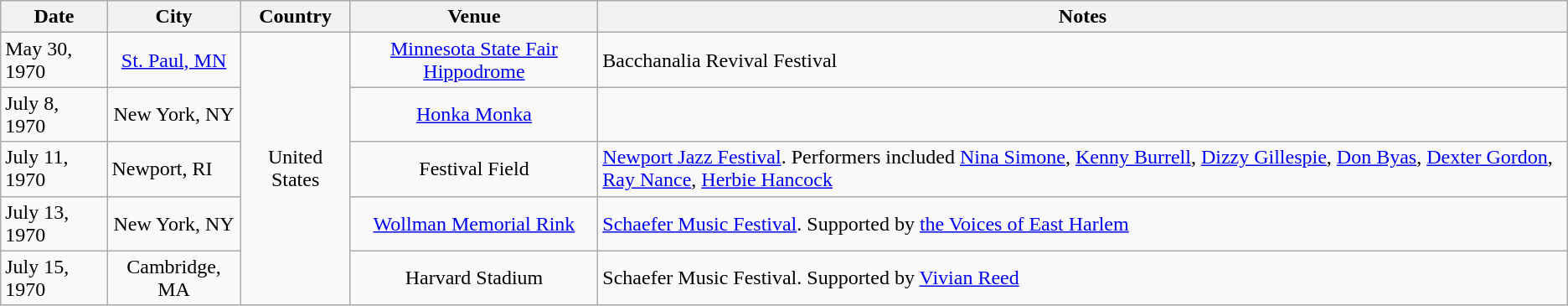<table class="wikitable">
<tr>
<th>Date</th>
<th>City</th>
<th>Country</th>
<th>Venue</th>
<th>Notes</th>
</tr>
<tr>
<td>May 30, 1970</td>
<td align="center"><a href='#'>St. Paul, MN</a></td>
<td rowspan="5" align="center">United States</td>
<td align="center"><a href='#'>Minnesota State Fair Hippodrome</a></td>
<td>Bacchanalia Revival Festival</td>
</tr>
<tr>
<td>July 8, 1970</td>
<td align="center">New York, NY</td>
<td align="center"><a href='#'>Honka Monka</a></td>
<td></td>
</tr>
<tr>
<td>July 11, 1970</td>
<td>Newport, RI</td>
<td align="center">Festival Field</td>
<td><a href='#'>Newport Jazz Festival</a>. Performers included <a href='#'>Nina Simone</a>, <a href='#'>Kenny Burrell</a>, <a href='#'>Dizzy Gillespie</a>, <a href='#'>Don Byas</a>, <a href='#'>Dexter Gordon</a>, <a href='#'>Ray Nance</a>, <a href='#'>Herbie Hancock</a></td>
</tr>
<tr>
<td>July 13, 1970</td>
<td align="center">New York, NY</td>
<td align="center"><a href='#'>Wollman Memorial Rink</a></td>
<td><a href='#'>Schaefer Music Festival</a>. Supported by <a href='#'>the Voices of East Harlem</a></td>
</tr>
<tr>
<td>July 15, 1970</td>
<td align="center">Cambridge, MA</td>
<td align="center">Harvard Stadium</td>
<td>Schaefer Music Festival. Supported by <a href='#'>Vivian Reed</a></td>
</tr>
</table>
